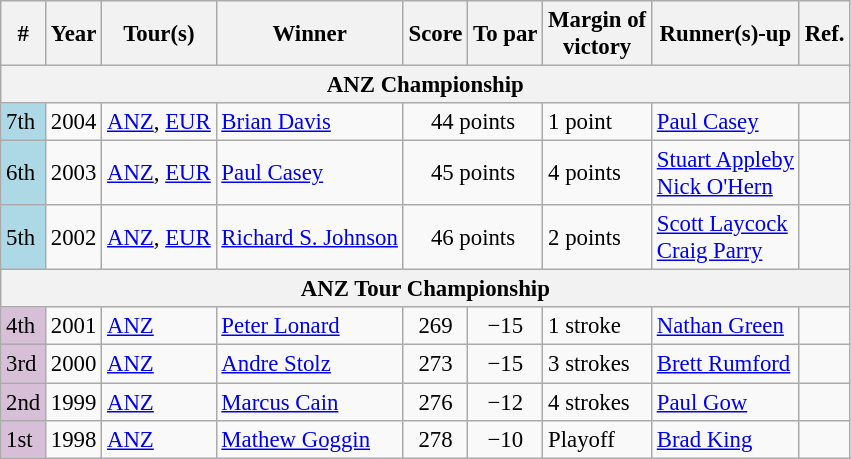<table class="wikitable" style="font-size:95%">
<tr>
<th>#</th>
<th>Year</th>
<th>Tour(s)</th>
<th>Winner</th>
<th>Score</th>
<th>To par</th>
<th>Margin of<br>victory</th>
<th>Runner(s)-up</th>
<th>Ref.</th>
</tr>
<tr>
<th colspan=10>ANZ Championship</th>
</tr>
<tr>
<td style="background:lightblue">7th</td>
<td>2004</td>
<td><a href='#'>ANZ</a>, <a href='#'>EUR</a></td>
<td> <a href='#'>Brian Davis</a></td>
<td colspan=2 align=center>44 points</td>
<td>1 point</td>
<td> <a href='#'>Paul Casey</a></td>
<td></td>
</tr>
<tr>
<td style="background:lightblue">6th</td>
<td>2003</td>
<td><a href='#'>ANZ</a>, <a href='#'>EUR</a></td>
<td> <a href='#'>Paul Casey</a></td>
<td colspan=2 align=center>45 points</td>
<td>4 points</td>
<td> <a href='#'>Stuart Appleby</a><br> <a href='#'>Nick O'Hern</a></td>
<td></td>
</tr>
<tr>
<td style="background:lightblue">5th</td>
<td>2002</td>
<td><a href='#'>ANZ</a>, <a href='#'>EUR</a></td>
<td> <a href='#'>Richard S. Johnson</a></td>
<td colspan=2 align=center>46 points</td>
<td>2 points</td>
<td> <a href='#'>Scott Laycock</a><br> <a href='#'>Craig Parry</a></td>
<td></td>
</tr>
<tr>
<th colspan=10>ANZ Tour Championship</th>
</tr>
<tr>
<td style="background:thistle">4th</td>
<td>2001</td>
<td><a href='#'>ANZ</a></td>
<td> <a href='#'>Peter Lonard</a></td>
<td align=center>269</td>
<td align=center>−15</td>
<td>1 stroke</td>
<td> <a href='#'>Nathan Green</a></td>
<td></td>
</tr>
<tr>
<td style="background:thistle">3rd</td>
<td>2000</td>
<td><a href='#'>ANZ</a></td>
<td> <a href='#'>Andre Stolz</a></td>
<td align=center>273</td>
<td align=center>−15</td>
<td>3 strokes</td>
<td> <a href='#'>Brett Rumford</a></td>
<td></td>
</tr>
<tr>
<td style="background:thistle">2nd</td>
<td>1999</td>
<td><a href='#'>ANZ</a></td>
<td> <a href='#'>Marcus Cain</a></td>
<td align=center>276</td>
<td align=center>−12</td>
<td>4 strokes</td>
<td> <a href='#'>Paul Gow</a></td>
<td></td>
</tr>
<tr>
<td style="background:thistle">1st</td>
<td>1998</td>
<td><a href='#'>ANZ</a></td>
<td> <a href='#'>Mathew Goggin</a></td>
<td align=center>278</td>
<td align=center>−10</td>
<td>Playoff</td>
<td> <a href='#'>Brad King</a></td>
<td></td>
</tr>
</table>
